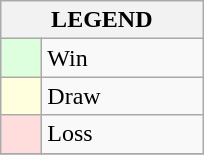<table class="wikitable" border="1">
<tr>
<th colspan="2">LEGEND</th>
</tr>
<tr>
<td style="background:#ddffdd;" width=20> </td>
<td width=100>Win</td>
</tr>
<tr>
<td style="background:#ffffdd"  width=20> </td>
<td width=100>Draw</td>
</tr>
<tr>
<td style="background:#ffdddd;" width=20> </td>
<td width=100>Loss</td>
</tr>
<tr>
</tr>
</table>
